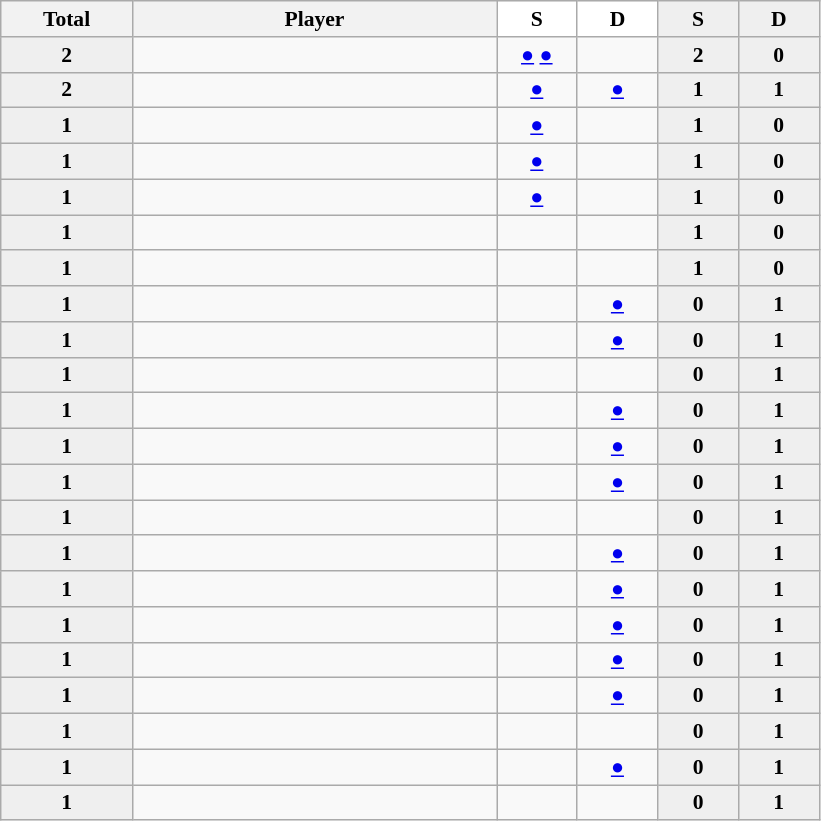<table class="sortable wikitable" style="font-size:90%;">
<tr>
<th width=81>Total</th>
<th width=236>Player</th>
<th width=47 style="background:#FFFFFF"> S </th>
<th width=47 style="background:#FFFFFF"> D </th>
<th width=47 style="background:#efefef"> S </th>
<th width=47 style="background:#efefef"> D </th>
</tr>
<tr align=center>
<td bgcolor=#efefef><strong>2</strong></td>
<td align=left></td>
<td><a href='#'>●</a> <a href='#'>●</a></td>
<td></td>
<td bgcolor=#efefef><strong>2</strong></td>
<td bgcolor=#efefef><strong>0</strong></td>
</tr>
<tr align=center>
<td bgcolor=#efefef><strong>2</strong></td>
<td align=left></td>
<td><a href='#'>●</a></td>
<td><a href='#'>●</a></td>
<td bgcolor=#efefef><strong>1</strong></td>
<td bgcolor=#efefef><strong>1</strong></td>
</tr>
<tr align=center>
<td bgcolor=#efefef><strong>1</strong></td>
<td align=left></td>
<td><a href='#'>●</a></td>
<td></td>
<td bgcolor=#efefef><strong>1</strong></td>
<td bgcolor=#efefef><strong>0</strong></td>
</tr>
<tr align=center>
<td bgcolor=#efefef><strong>1</strong></td>
<td align=left></td>
<td><a href='#'>●</a></td>
<td></td>
<td bgcolor=#efefef><strong>1</strong></td>
<td bgcolor=#efefef><strong>0</strong></td>
</tr>
<tr align=center>
<td bgcolor=#efefef><strong>1</strong></td>
<td align=left></td>
<td><a href='#'>●</a></td>
<td></td>
<td bgcolor=#efefef><strong>1</strong></td>
<td bgcolor=#efefef><strong>0</strong></td>
</tr>
<tr align=center>
<td bgcolor=#efefef><strong>1</strong></td>
<td align=left></td>
<td></td>
<td></td>
<td bgcolor=#efefef><strong>1</strong></td>
<td bgcolor=#efefef><strong>0</strong></td>
</tr>
<tr align=center>
<td bgcolor=#efefef><strong>1</strong></td>
<td align=left></td>
<td></td>
<td></td>
<td bgcolor=#efefef><strong>1</strong></td>
<td bgcolor=#efefef><strong>0</strong></td>
</tr>
<tr align=center>
<td bgcolor=#efefef><strong>1</strong></td>
<td align=left></td>
<td></td>
<td><a href='#'>●</a></td>
<td bgcolor=#efefef><strong>0</strong></td>
<td bgcolor=#efefef><strong>1</strong></td>
</tr>
<tr align=center>
<td bgcolor=#efefef><strong>1</strong></td>
<td align=left></td>
<td></td>
<td><a href='#'>●</a></td>
<td bgcolor=#efefef><strong>0</strong></td>
<td bgcolor=#efefef><strong>1</strong></td>
</tr>
<tr align=center>
<td bgcolor=#efefef><strong>1</strong></td>
<td align=left></td>
<td></td>
<td></td>
<td bgcolor=#efefef><strong>0</strong></td>
<td bgcolor=#efefef><strong>1</strong></td>
</tr>
<tr align=center>
<td bgcolor=#efefef><strong>1</strong></td>
<td align=left></td>
<td></td>
<td><a href='#'>●</a></td>
<td bgcolor=#efefef><strong>0</strong></td>
<td bgcolor=#efefef><strong>1</strong></td>
</tr>
<tr align=center>
<td bgcolor=#efefef><strong>1</strong></td>
<td align=left></td>
<td></td>
<td><a href='#'>●</a></td>
<td bgcolor=#efefef><strong>0</strong></td>
<td bgcolor=#efefef><strong>1</strong></td>
</tr>
<tr align=center>
<td bgcolor=#efefef><strong>1</strong></td>
<td align=left></td>
<td></td>
<td><a href='#'>●</a></td>
<td bgcolor=#efefef><strong>0</strong></td>
<td bgcolor=#efefef><strong>1</strong></td>
</tr>
<tr align=center>
<td bgcolor=#efefef><strong>1</strong></td>
<td align=left></td>
<td></td>
<td></td>
<td bgcolor=#efefef><strong>0</strong></td>
<td bgcolor=#efefef><strong>1</strong></td>
</tr>
<tr align=center>
<td bgcolor=#efefef><strong>1</strong></td>
<td align=left></td>
<td></td>
<td><a href='#'>●</a></td>
<td bgcolor=#efefef><strong>0</strong></td>
<td bgcolor=#efefef><strong>1</strong></td>
</tr>
<tr align=center>
<td bgcolor=#efefef><strong>1</strong></td>
<td align=left></td>
<td></td>
<td><a href='#'>●</a></td>
<td bgcolor=#efefef><strong>0</strong></td>
<td bgcolor=#efefef><strong>1</strong></td>
</tr>
<tr align=center>
<td bgcolor=#efefef><strong>1</strong></td>
<td align=left></td>
<td></td>
<td><a href='#'>●</a></td>
<td bgcolor=#efefef><strong>0</strong></td>
<td bgcolor=#efefef><strong>1</strong></td>
</tr>
<tr align=center>
<td bgcolor=#efefef><strong>1</strong></td>
<td align=left></td>
<td></td>
<td><a href='#'>●</a></td>
<td bgcolor=#efefef><strong>0</strong></td>
<td bgcolor=#efefef><strong>1</strong></td>
</tr>
<tr align=center>
<td bgcolor=#efefef><strong>1</strong></td>
<td align=left></td>
<td></td>
<td><a href='#'>●</a></td>
<td bgcolor=#efefef><strong>0</strong></td>
<td bgcolor=#efefef><strong>1</strong></td>
</tr>
<tr align=center>
<td bgcolor=#efefef><strong>1</strong></td>
<td align=left></td>
<td></td>
<td></td>
<td bgcolor=#efefef><strong>0</strong></td>
<td bgcolor=#efefef><strong>1</strong></td>
</tr>
<tr align=center>
<td bgcolor=#efefef><strong>1</strong></td>
<td align=left></td>
<td></td>
<td><a href='#'>●</a></td>
<td bgcolor=#efefef><strong>0</strong></td>
<td bgcolor=#efefef><strong>1</strong></td>
</tr>
<tr align=center>
<td bgcolor=#efefef><strong>1</strong></td>
<td align=left></td>
<td></td>
<td></td>
<td bgcolor=#efefef><strong>0</strong></td>
<td bgcolor=#efefef><strong>1</strong></td>
</tr>
</table>
